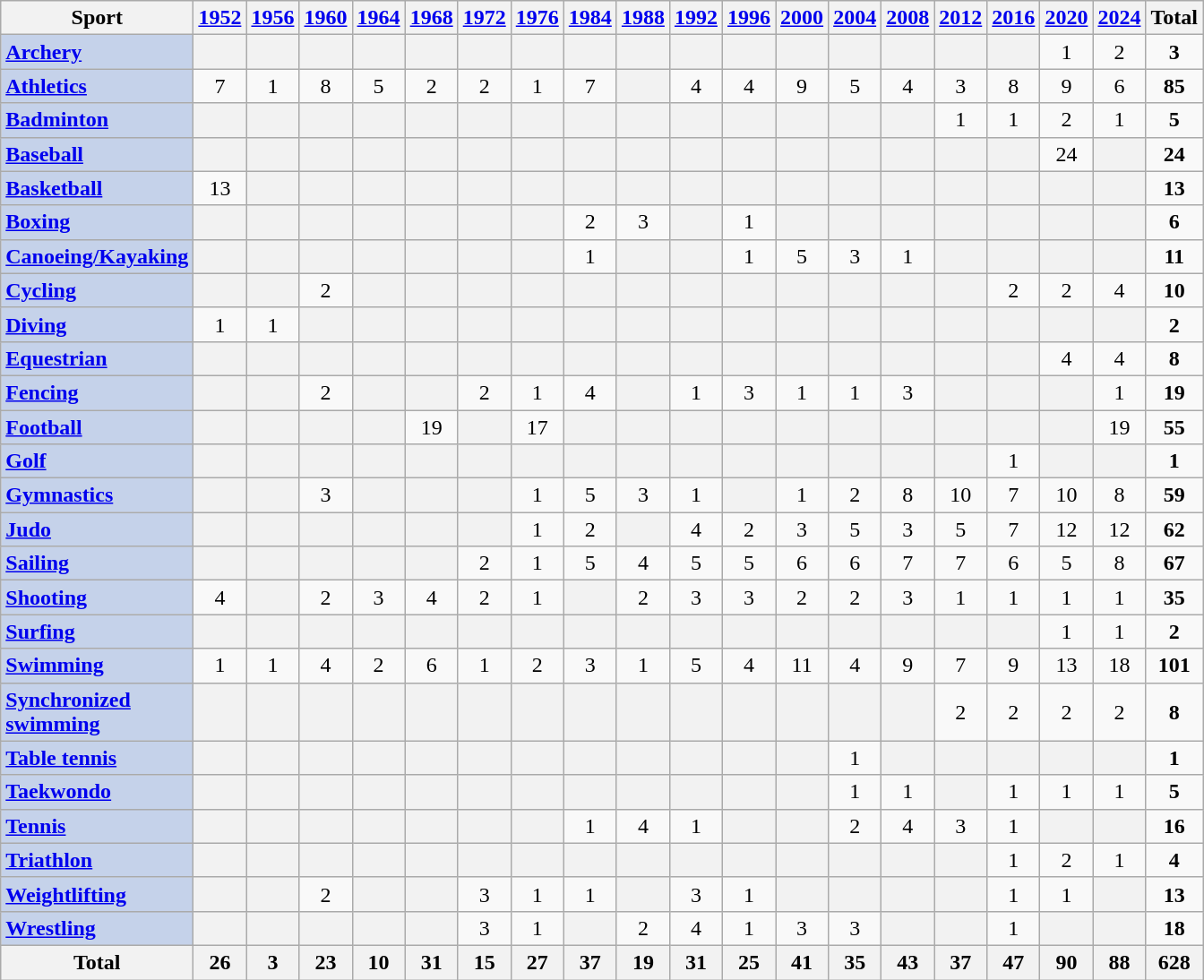<table class="wikitable sortable" style="text-align:center;" width=50%>
<tr>
<th>Sport</th>
<th><a href='#'>1952</a></th>
<th><a href='#'>1956</a></th>
<th><a href='#'>1960</a></th>
<th><a href='#'>1964</a></th>
<th><a href='#'>1968</a></th>
<th><a href='#'>1972</a></th>
<th><a href='#'>1976</a></th>
<th><a href='#'>1984</a></th>
<th><a href='#'>1988</a></th>
<th><a href='#'>1992</a></th>
<th><a href='#'>1996</a></th>
<th><a href='#'>2000</a></th>
<th><a href='#'>2004</a></th>
<th><a href='#'>2008</a></th>
<th><a href='#'>2012</a></th>
<th><a href='#'>2016</a></th>
<th><a href='#'>2020</a></th>
<th><a href='#'>2024</a></th>
<th>Total</th>
</tr>
<tr>
<th style="text-align: left; background:#C5D2EA;"><a href='#'>Archery</a></th>
<th></th>
<th></th>
<th></th>
<th></th>
<th></th>
<th></th>
<th></th>
<th></th>
<th></th>
<th></th>
<th></th>
<th></th>
<th></th>
<th></th>
<th></th>
<th></th>
<td>1</td>
<td>2</td>
<td><strong>3</strong></td>
</tr>
<tr>
<th style="text-align: left; background:#C5D2EA;"><a href='#'>Athletics</a></th>
<td>7</td>
<td>1</td>
<td>8</td>
<td>5</td>
<td>2</td>
<td>2</td>
<td>1</td>
<td>7</td>
<th></th>
<td>4</td>
<td>4</td>
<td>9</td>
<td>5</td>
<td>4</td>
<td>3</td>
<td>8</td>
<td>9</td>
<td>6</td>
<td><strong>85</strong></td>
</tr>
<tr>
<th style="text-align: left; background:#C5D2EA;"><a href='#'>Badminton</a></th>
<th></th>
<th></th>
<th></th>
<th></th>
<th></th>
<th></th>
<th></th>
<th></th>
<th></th>
<th></th>
<th></th>
<th></th>
<th></th>
<th></th>
<td>1</td>
<td>1</td>
<td>2</td>
<td>1</td>
<td><strong>5</strong></td>
</tr>
<tr>
<th style="text-align: left; background:#C5D2EA;"><a href='#'>Baseball</a></th>
<th></th>
<th></th>
<th></th>
<th></th>
<th></th>
<th></th>
<th></th>
<th></th>
<th></th>
<th></th>
<th></th>
<th></th>
<th></th>
<th></th>
<th></th>
<th></th>
<td>24</td>
<th></th>
<td><strong>24</strong></td>
</tr>
<tr>
<th style="text-align: left; background:#C5D2EA;"><a href='#'>Basketball</a></th>
<td>13</td>
<th></th>
<th></th>
<th></th>
<th></th>
<th></th>
<th></th>
<th></th>
<th></th>
<th></th>
<th></th>
<th></th>
<th></th>
<th></th>
<th></th>
<th></th>
<th></th>
<th></th>
<td><strong>13</strong></td>
</tr>
<tr>
<th style="text-align: left; background:#C5D2EA;"><a href='#'>Boxing</a></th>
<th></th>
<th></th>
<th></th>
<th></th>
<th></th>
<th></th>
<th></th>
<td>2</td>
<td>3</td>
<th></th>
<td>1</td>
<th></th>
<th></th>
<th></th>
<th></th>
<th></th>
<th></th>
<th></th>
<td><strong>6</strong></td>
</tr>
<tr>
<th style="text-align: left; background:#C5D2EA;"><a href='#'>Canoeing/Kayaking</a></th>
<th></th>
<th></th>
<th></th>
<th></th>
<th></th>
<th></th>
<th></th>
<td>1</td>
<th></th>
<th></th>
<td>1</td>
<td>5</td>
<td>3</td>
<td>1</td>
<th></th>
<th></th>
<th></th>
<th></th>
<td><strong>11</strong></td>
</tr>
<tr>
<th style="text-align: left; background:#C5D2EA;"><a href='#'>Cycling</a></th>
<th></th>
<th></th>
<td>2</td>
<th></th>
<th></th>
<th></th>
<th></th>
<th></th>
<th></th>
<th></th>
<th></th>
<th></th>
<th></th>
<th></th>
<th></th>
<td>2</td>
<td>2</td>
<td>4</td>
<td><strong>10</strong></td>
</tr>
<tr>
<th style="text-align: left; background:#C5D2EA;"><a href='#'>Diving</a></th>
<td>1</td>
<td>1</td>
<th></th>
<th></th>
<th></th>
<th></th>
<th></th>
<th></th>
<th></th>
<th></th>
<th></th>
<th></th>
<th></th>
<th></th>
<th></th>
<th></th>
<th></th>
<th></th>
<td><strong>2</strong></td>
</tr>
<tr>
<th style="text-align: left; background:#C5D2EA;"><a href='#'>Equestrian</a></th>
<th></th>
<th></th>
<th></th>
<th></th>
<th></th>
<th></th>
<th></th>
<th></th>
<th></th>
<th></th>
<th></th>
<th></th>
<th></th>
<th></th>
<th></th>
<th></th>
<td>4</td>
<td>4</td>
<td><strong>8</strong></td>
</tr>
<tr>
<th style="text-align: left; background:#C5D2EA;"><a href='#'>Fencing</a></th>
<th></th>
<th></th>
<td>2</td>
<th></th>
<th></th>
<td>2</td>
<td>1</td>
<td>4</td>
<th></th>
<td>1</td>
<td>3</td>
<td>1</td>
<td>1</td>
<td>3</td>
<th></th>
<th></th>
<th></th>
<td>1</td>
<td><strong>19</strong></td>
</tr>
<tr>
<th style="text-align: left; background:#C5D2EA;"><a href='#'>Football</a></th>
<th></th>
<th></th>
<th></th>
<th></th>
<td>19</td>
<th></th>
<td>17</td>
<th></th>
<th></th>
<th></th>
<th></th>
<th></th>
<th></th>
<th></th>
<th></th>
<th></th>
<th></th>
<td>19</td>
<td><strong>55</strong></td>
</tr>
<tr>
<th style="text-align: left; background:#C5D2EA;"><a href='#'>Golf</a></th>
<th></th>
<th></th>
<th></th>
<th></th>
<th></th>
<th></th>
<th></th>
<th></th>
<th></th>
<th></th>
<th></th>
<th></th>
<th></th>
<th></th>
<th></th>
<td>1</td>
<th></th>
<th></th>
<td><strong>1</strong></td>
</tr>
<tr>
<th style="text-align: left; background:#C5D2EA;"><a href='#'>Gymnastics</a></th>
<th></th>
<th></th>
<td>3</td>
<th></th>
<th></th>
<th></th>
<td>1</td>
<td>5</td>
<td>3</td>
<td>1</td>
<th></th>
<td>1</td>
<td>2</td>
<td>8</td>
<td>10</td>
<td>7</td>
<td>10</td>
<td>8</td>
<td><strong>59</strong></td>
</tr>
<tr>
<th style="text-align: left; background:#C5D2EA;"><a href='#'>Judo</a></th>
<th></th>
<th></th>
<th></th>
<th></th>
<th></th>
<th></th>
<td>1</td>
<td>2</td>
<th></th>
<td>4</td>
<td>2</td>
<td>3</td>
<td>5</td>
<td>3</td>
<td>5</td>
<td>7</td>
<td>12</td>
<td>12</td>
<td><strong>62</strong></td>
</tr>
<tr>
<th style="text-align: left; background:#C5D2EA;"><a href='#'>Sailing</a></th>
<th></th>
<th></th>
<th></th>
<th></th>
<th></th>
<td>2</td>
<td>1</td>
<td>5</td>
<td>4</td>
<td>5</td>
<td>5</td>
<td>6</td>
<td>6</td>
<td>7</td>
<td>7</td>
<td>6</td>
<td>5</td>
<td>8</td>
<td><strong>67</strong></td>
</tr>
<tr>
<th style="text-align: left; background:#C5D2EA;"><a href='#'>Shooting</a></th>
<td>4</td>
<th></th>
<td>2</td>
<td>3</td>
<td>4</td>
<td>2</td>
<td>1</td>
<th></th>
<td>2</td>
<td>3</td>
<td>3</td>
<td>2</td>
<td>2</td>
<td>3</td>
<td>1</td>
<td>1</td>
<td>1</td>
<td>1</td>
<td><strong>35</strong></td>
</tr>
<tr>
<th style="text-align: left; background:#C5D2EA;"><a href='#'>Surfing</a></th>
<th></th>
<th></th>
<th></th>
<th></th>
<th></th>
<th></th>
<th></th>
<th></th>
<th></th>
<th></th>
<th></th>
<th></th>
<th></th>
<th></th>
<th></th>
<th></th>
<td>1</td>
<td>1</td>
<td><strong>2</strong></td>
</tr>
<tr>
<th style="text-align: left; background:#C5D2EA;"><a href='#'>Swimming</a></th>
<td>1</td>
<td>1</td>
<td>4</td>
<td>2</td>
<td>6</td>
<td>1</td>
<td>2</td>
<td>3</td>
<td>1</td>
<td>5</td>
<td>4</td>
<td>11</td>
<td>4</td>
<td>9</td>
<td>7</td>
<td>9</td>
<td>13</td>
<td>18</td>
<td><strong> 101</strong></td>
</tr>
<tr>
<th style="text-align: left; background:#C5D2EA;"><a href='#'>Synchronized swimming</a></th>
<th></th>
<th></th>
<th></th>
<th></th>
<th></th>
<th></th>
<th></th>
<th></th>
<th></th>
<th></th>
<th></th>
<th></th>
<th></th>
<th></th>
<td>2</td>
<td>2</td>
<td>2</td>
<td>2</td>
<td><strong>8</strong></td>
</tr>
<tr>
<th style="text-align: left; background:#C5D2EA;"><a href='#'>Table tennis</a></th>
<th></th>
<th></th>
<th></th>
<th></th>
<th></th>
<th></th>
<th></th>
<th></th>
<th></th>
<th></th>
<th></th>
<th></th>
<td>1</td>
<th></th>
<th></th>
<th></th>
<th></th>
<th></th>
<td><strong>1</strong></td>
</tr>
<tr>
<th style="text-align: left; background:#C5D2EA;"><a href='#'>Taekwondo</a></th>
<th></th>
<th></th>
<th></th>
<th></th>
<th></th>
<th></th>
<th></th>
<th></th>
<th></th>
<th></th>
<th></th>
<th></th>
<td>1</td>
<td>1</td>
<th></th>
<td>1</td>
<td>1</td>
<td>1</td>
<td><strong>5</strong></td>
</tr>
<tr>
<th style="text-align: left; background:#C5D2EA;"><a href='#'>Tennis</a></th>
<th></th>
<th></th>
<th></th>
<th></th>
<th></th>
<th></th>
<th></th>
<td>1</td>
<td>4</td>
<td>1</td>
<th></th>
<th></th>
<td>2</td>
<td>4</td>
<td>3</td>
<td>1</td>
<th></th>
<th></th>
<td><strong>16</strong></td>
</tr>
<tr>
<th style="text-align: left; background:#C5D2EA;"><a href='#'>Triathlon</a></th>
<th></th>
<th></th>
<th></th>
<th></th>
<th></th>
<th></th>
<th></th>
<th></th>
<th></th>
<th></th>
<th></th>
<th></th>
<th></th>
<th></th>
<th></th>
<td>1</td>
<td>2</td>
<td>1</td>
<td><strong>4</strong></td>
</tr>
<tr>
<th style="text-align: left; background:#C5D2EA;"><a href='#'>Weightlifting</a></th>
<th></th>
<th></th>
<td>2</td>
<th></th>
<th></th>
<td>3</td>
<td>1</td>
<td>1</td>
<th></th>
<td>3</td>
<td>1</td>
<th></th>
<th></th>
<th></th>
<th></th>
<td>1</td>
<td>1</td>
<th></th>
<td><strong>13</strong></td>
</tr>
<tr>
<th style="text-align: left; background:#C5D2EA;"><a href='#'>Wrestling</a></th>
<th></th>
<th></th>
<th></th>
<th></th>
<th></th>
<td>3</td>
<td>1</td>
<th></th>
<td>2</td>
<td>4</td>
<td>1</td>
<td>3</td>
<td>3</td>
<th></th>
<th></th>
<td>1</td>
<th></th>
<th></th>
<td><strong>18</strong></td>
</tr>
<tr>
<th>Total</th>
<th>26</th>
<th>3</th>
<th>23</th>
<th>10</th>
<th>31</th>
<th>15</th>
<th>27</th>
<th>37</th>
<th>19</th>
<th>31</th>
<th>25</th>
<th>41</th>
<th>35</th>
<th>43</th>
<th>37</th>
<th>47</th>
<th>90</th>
<th>88</th>
<th><strong>628</strong></th>
</tr>
</table>
